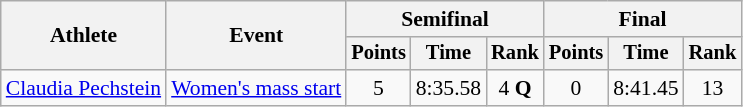<table class="wikitable" style="font-size:90%">
<tr>
<th rowspan=2>Athlete</th>
<th rowspan=2>Event</th>
<th colspan="3">Semifinal</th>
<th colspan="3">Final</th>
</tr>
<tr style="font-size:95%">
<th>Points</th>
<th>Time</th>
<th>Rank</th>
<th>Points</th>
<th>Time</th>
<th>Rank</th>
</tr>
<tr align=center>
<td align=left><a href='#'>Claudia Pechstein</a></td>
<td align=left><a href='#'>Women's mass start</a></td>
<td>5</td>
<td>8:35.58</td>
<td>4 <strong>Q</strong></td>
<td>0</td>
<td>8:41.45</td>
<td>13</td>
</tr>
</table>
